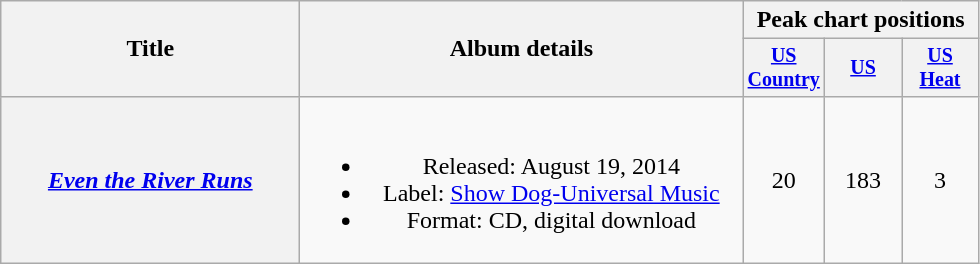<table class="wikitable plainrowheaders" style="text-align:center;">
<tr>
<th rowspan="2" style="width:12em;">Title</th>
<th rowspan="2" style="width:18em;">Album details</th>
<th colspan="3">Peak chart positions</th>
</tr>
<tr style="font-size:smaller;">
<th style="width:45px;"><a href='#'>US Country</a></th>
<th style="width:45px;"><a href='#'>US</a></th>
<th style="width:45px;"><a href='#'>US Heat</a></th>
</tr>
<tr>
<th scope="row"><em><a href='#'>Even the River Runs</a></em></th>
<td><br><ul><li>Released: August 19, 2014</li><li>Label: <a href='#'>Show Dog-Universal Music</a></li><li>Format: CD, digital download</li></ul></td>
<td>20</td>
<td>183</td>
<td>3</td>
</tr>
</table>
